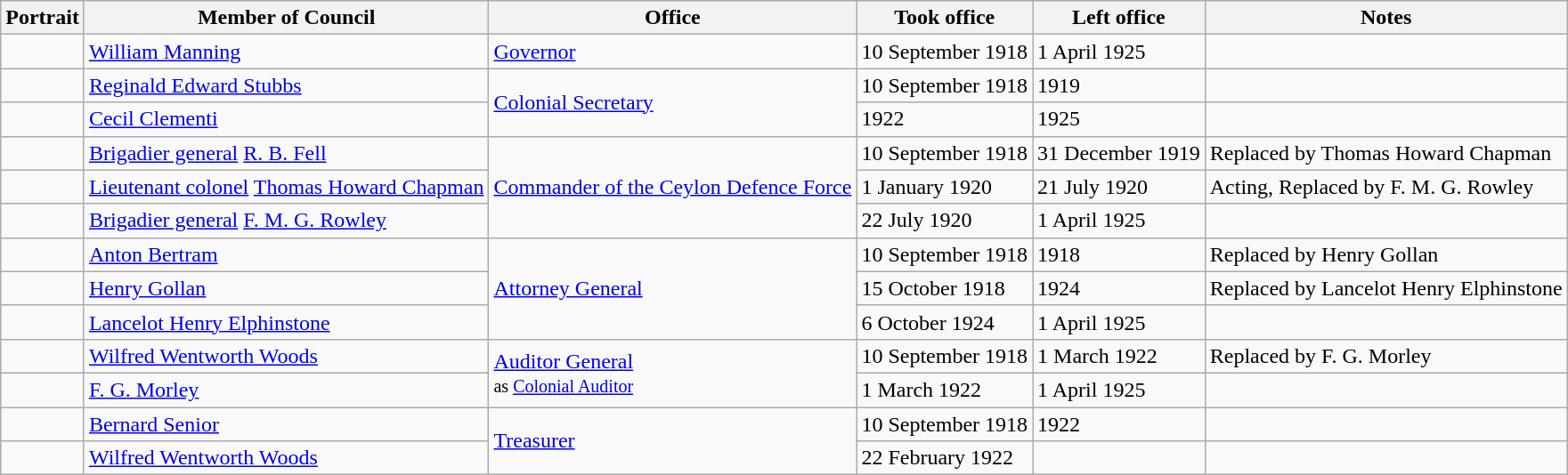<table class="wikitable sortable" text-align:center">
<tr>
<th>Portrait</th>
<th>Member of Council</th>
<th>Office</th>
<th>Took office</th>
<th>Left office</th>
<th>Notes</th>
</tr>
<tr>
<td></td>
<td><a href='#'>William Manning</a></td>
<td><a href='#'>Governor</a></td>
<td>10 September 1918</td>
<td>1 April 1925</td>
<td></td>
</tr>
<tr>
<td></td>
<td><a href='#'>Reginald Edward Stubbs</a></td>
<td rowspan=2><a href='#'>Colonial Secretary</a></td>
<td>10 September 1918</td>
<td>1919</td>
<td></td>
</tr>
<tr>
<td></td>
<td><a href='#'>Cecil Clementi</a></td>
<td>1922</td>
<td>1925</td>
<td></td>
</tr>
<tr>
<td></td>
<td><a href='#'>Brigadier general</a> <a href='#'>R. B. Fell</a></td>
<td rowspan=3><a href='#'>Commander of the Ceylon Defence Force</a></td>
<td>10 September 1918</td>
<td>31 December 1919</td>
<td>Replaced by Thomas Howard Chapman</td>
</tr>
<tr>
<td></td>
<td><a href='#'>Lieutenant colonel</a> <a href='#'>Thomas Howard Chapman</a></td>
<td>1 January 1920</td>
<td>21 July 1920</td>
<td>Acting, Replaced by F. M. G. Rowley</td>
</tr>
<tr>
<td></td>
<td><a href='#'>Brigadier general</a> <a href='#'>F. M. G. Rowley</a></td>
<td>22 July 1920</td>
<td>1 April 1925</td>
<td></td>
</tr>
<tr>
<td></td>
<td><a href='#'>Anton Bertram</a></td>
<td rowspan=3><a href='#'>Attorney General</a></td>
<td>10 September 1918</td>
<td>1918</td>
<td>Replaced by Henry Gollan</td>
</tr>
<tr>
<td></td>
<td><a href='#'>Henry Gollan</a></td>
<td>15 October 1918</td>
<td>1924</td>
<td>Replaced by Lancelot Henry Elphinstone</td>
</tr>
<tr>
<td></td>
<td><a href='#'>Lancelot Henry Elphinstone</a></td>
<td>6 October 1924</td>
<td>1 April 1925</td>
<td></td>
</tr>
<tr>
<td></td>
<td><a href='#'>Wilfred Wentworth Woods</a></td>
<td rowspan=2><a href='#'>Auditor General</a><br><small>as <a href='#'>Colonial Auditor</a></small></td>
<td>10 September 1918</td>
<td>1 March 1922</td>
<td>Replaced by F. G. Morley</td>
</tr>
<tr>
<td></td>
<td><a href='#'>F. G. Morley</a></td>
<td>1 March 1922</td>
<td>1 April 1925</td>
<td></td>
</tr>
<tr>
<td></td>
<td><a href='#'>Bernard Senior</a></td>
<td rowspan=2><a href='#'>Treasurer</a></td>
<td>10 September 1918</td>
<td>1922</td>
<td></td>
</tr>
<tr>
<td></td>
<td><a href='#'>Wilfred Wentworth Woods</a></td>
<td>22 February 1922</td>
<td></td>
<td></td>
</tr>
</table>
